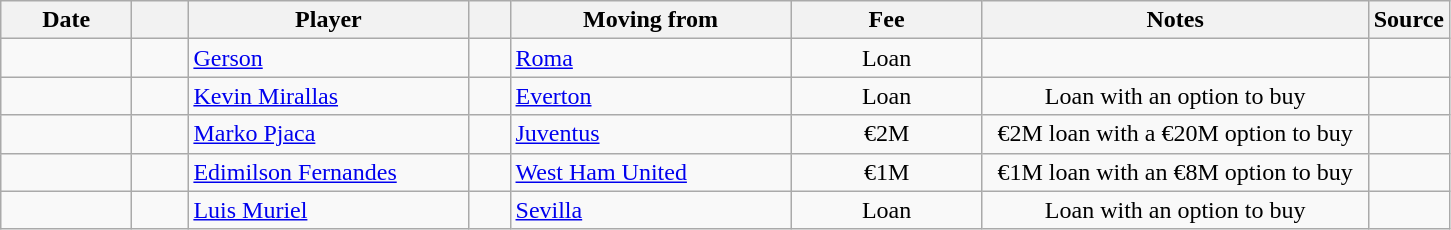<table class="wikitable sortable">
<tr>
<th style="width:80px;">Date</th>
<th style="width:30px;"></th>
<th style="width:180px;">Player</th>
<th style="width:20px;"></th>
<th style="width:180px;">Moving from</th>
<th style="width:120px;" class="unsortable">Fee</th>
<th style="width:250px;" class="unsortable">Notes</th>
<th style="width:20px;">Source</th>
</tr>
<tr>
<td></td>
<td align=center></td>
<td> <a href='#'>Gerson</a></td>
<td align=center></td>
<td> <a href='#'>Roma</a></td>
<td align=center>Loan</td>
<td align=center></td>
<td></td>
</tr>
<tr>
<td></td>
<td align=center></td>
<td> <a href='#'>Kevin Mirallas</a></td>
<td align=center></td>
<td> <a href='#'>Everton</a></td>
<td align=center>Loan</td>
<td align=center>Loan with an option to buy</td>
<td></td>
</tr>
<tr>
<td></td>
<td align=center></td>
<td> <a href='#'>Marko Pjaca</a></td>
<td align=center></td>
<td> <a href='#'>Juventus</a></td>
<td align=center>€2M</td>
<td align=center>€2M loan with a €20M option to buy</td>
<td></td>
</tr>
<tr>
<td></td>
<td align=center></td>
<td> <a href='#'>Edimilson Fernandes</a></td>
<td align=center></td>
<td> <a href='#'>West Ham United</a></td>
<td align=center>€1M</td>
<td align=center>€1M loan with an €8M option to buy</td>
<td></td>
</tr>
<tr>
<td></td>
<td align=center></td>
<td> <a href='#'>Luis Muriel</a></td>
<td align=center></td>
<td> <a href='#'>Sevilla</a></td>
<td align=center>Loan</td>
<td align=center>Loan with an option to buy</td>
<td></td>
</tr>
</table>
